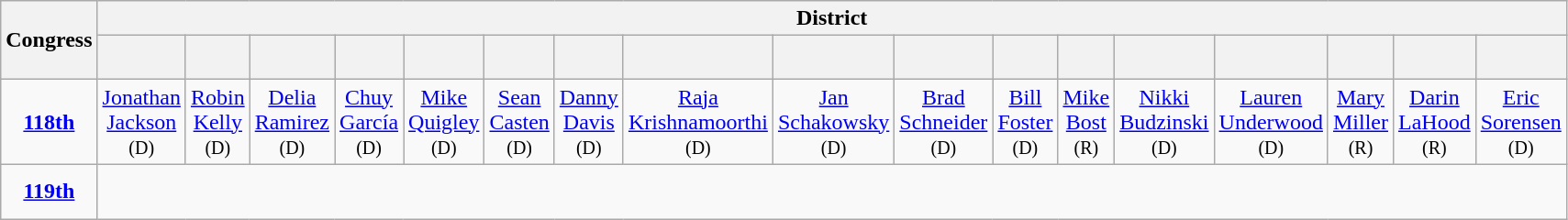<table class=wikitable style="text-align:center">
<tr>
<th rowspan=2>Congress</th>
<th colspan=17>District</th>
</tr>
<tr style="height:2em" style="height:2em">
<th></th>
<th></th>
<th></th>
<th></th>
<th></th>
<th></th>
<th></th>
<th></th>
<th></th>
<th></th>
<th></th>
<th></th>
<th></th>
<th></th>
<th></th>
<th></th>
<th></th>
</tr>
<tr style="height:2.5em">
<td><strong><a href='#'>118th</a></strong> </td>
<td><a href='#'>Jonathan<br>Jackson</a><br><small>(D)</small></td>
<td><a href='#'>Robin<br>Kelly</a><br><small>(D)</small></td>
<td><a href='#'>Delia<br>Ramirez</a><br><small>(D)</small></td>
<td><a href='#'>Chuy<br>García</a><br><small>(D)</small></td>
<td><a href='#'>Mike<br>Quigley</a><br><small>(D)</small></td>
<td><a href='#'>Sean<br>Casten</a><br><small>(D)</small></td>
<td><a href='#'>Danny<br>Davis</a><br><small>(D)</small></td>
<td><a href='#'>Raja<br>Krishnamoorthi</a><br><small>(D)</small></td>
<td><a href='#'>Jan<br>Schakow­sky</a><br><small>(D)</small></td>
<td><a href='#'>Brad<br>Schneider</a><br><small>(D)</small></td>
<td><a href='#'>Bill<br>Foster</a><br><small>(D)</small></td>
<td><a href='#'>Mike<br>Bost</a><br><small>(R)</small></td>
<td><a href='#'>Nikki<br>Budzinski</a><br><small>(D)</small></td>
<td><a href='#'>Lauren<br>Underwood</a><br><small>(D)</small></td>
<td><a href='#'>Mary<br>Miller</a><br><small>(R)</small></td>
<td><a href='#'>Darin<br>LaHood</a><br><small>(R)</small></td>
<td><a href='#'>Eric<br>Sorensen</a><br><small>(D)</small></td>
</tr>
<tr style="height:2.5em">
<td><strong><a href='#'>119th</a></strong> </td>
</tr>
</table>
